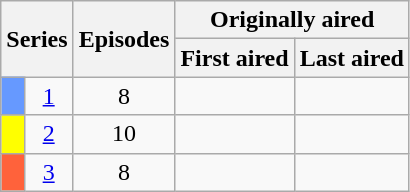<table class="wikitable plainrowheaders" style="text-align:center;">
<tr>
<th colspan="2" rowspan="2">Series</th>
<th rowspan="2">Episodes</th>
<th colspan="2">Originally aired</th>
</tr>
<tr>
<th>First aired</th>
<th>Last aired</th>
</tr>
<tr>
<td style="background: #6699FF;"></td>
<td><a href='#'>1</a></td>
<td>8</td>
<td></td>
<td></td>
</tr>
<tr>
<td style="background: #FFFF00;"></td>
<td><a href='#'>2</a></td>
<td>10</td>
<td></td>
<td></td>
</tr>
<tr>
<td style="background: #FF623B;"></td>
<td><a href='#'>3</a></td>
<td>8</td>
<td></td>
<td></td>
</tr>
</table>
